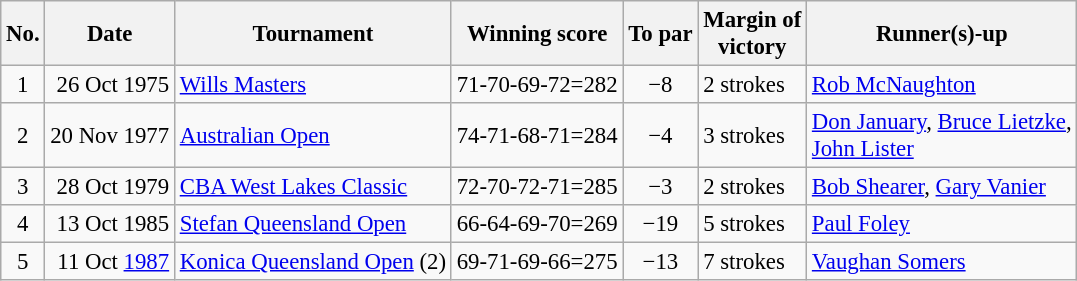<table class="wikitable" style="font-size:95%;">
<tr>
<th>No.</th>
<th>Date</th>
<th>Tournament</th>
<th>Winning score</th>
<th>To par</th>
<th>Margin of<br>victory</th>
<th>Runner(s)-up</th>
</tr>
<tr>
<td align=center>1</td>
<td align=right>26 Oct 1975</td>
<td><a href='#'>Wills Masters</a></td>
<td>71-70-69-72=282</td>
<td align=center>−8</td>
<td>2 strokes</td>
<td> <a href='#'>Rob McNaughton</a></td>
</tr>
<tr>
<td align=center>2</td>
<td align=right>20 Nov 1977</td>
<td><a href='#'>Australian Open</a></td>
<td>74-71-68-71=284</td>
<td align=center>−4</td>
<td>3 strokes</td>
<td> <a href='#'>Don January</a>,  <a href='#'>Bruce Lietzke</a>,<br> <a href='#'>John Lister</a></td>
</tr>
<tr>
<td align=center>3</td>
<td align=right>28 Oct 1979</td>
<td><a href='#'>CBA West Lakes Classic</a></td>
<td>72-70-72-71=285</td>
<td align=center>−3</td>
<td>2 strokes</td>
<td> <a href='#'>Bob Shearer</a>,  <a href='#'>Gary Vanier</a></td>
</tr>
<tr>
<td align=center>4</td>
<td align=right>13 Oct 1985</td>
<td><a href='#'>Stefan Queensland Open</a></td>
<td>66-64-69-70=269</td>
<td align=center>−19</td>
<td>5 strokes</td>
<td> <a href='#'>Paul Foley</a></td>
</tr>
<tr>
<td align=center>5</td>
<td align=right>11 Oct <a href='#'>1987</a></td>
<td><a href='#'>Konica Queensland Open</a> (2)</td>
<td>69-71-69-66=275</td>
<td align=center>−13</td>
<td>7 strokes</td>
<td> <a href='#'>Vaughan Somers</a></td>
</tr>
</table>
